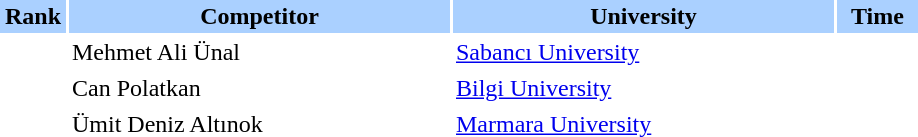<table border="0" cellspacing="2" cellpadding="2">
<tr bgcolor=AAD0FF>
<th width=40>Rank</th>
<th width=250>Competitor</th>
<th width=250>University</th>
<th width=50>Time</th>
</tr>
<tr>
<td></td>
<td>Mehmet Ali Ünal</td>
<td><a href='#'>Sabancı University</a></td>
<td></td>
</tr>
<tr>
<td></td>
<td>Can Polatkan</td>
<td><a href='#'>Bilgi University</a></td>
<td></td>
</tr>
<tr>
<td></td>
<td>Ümit Deniz Altınok</td>
<td><a href='#'>Marmara University</a></td>
<td></td>
</tr>
</table>
